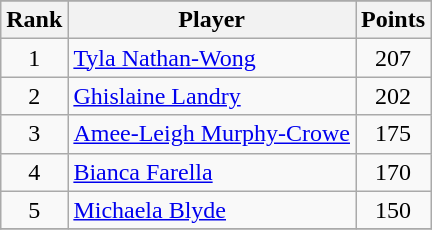<table class="wikitable" style="text-align:center;">
<tr>
</tr>
<tr>
<th>Rank</th>
<th>Player</th>
<th>Points</th>
</tr>
<tr>
<td>1</td>
<td align=left> <a href='#'>Tyla Nathan-Wong</a></td>
<td>207</td>
</tr>
<tr>
<td>2</td>
<td align=left> <a href='#'>Ghislaine Landry</a></td>
<td>202</td>
</tr>
<tr>
<td>3</td>
<td align=left> <a href='#'>Amee-Leigh Murphy-Crowe</a></td>
<td>175</td>
</tr>
<tr>
<td>4</td>
<td align=left> <a href='#'>Bianca Farella</a></td>
<td>170</td>
</tr>
<tr>
<td>5</td>
<td align=left> <a href='#'>Michaela Blyde</a></td>
<td>150</td>
</tr>
<tr>
</tr>
</table>
